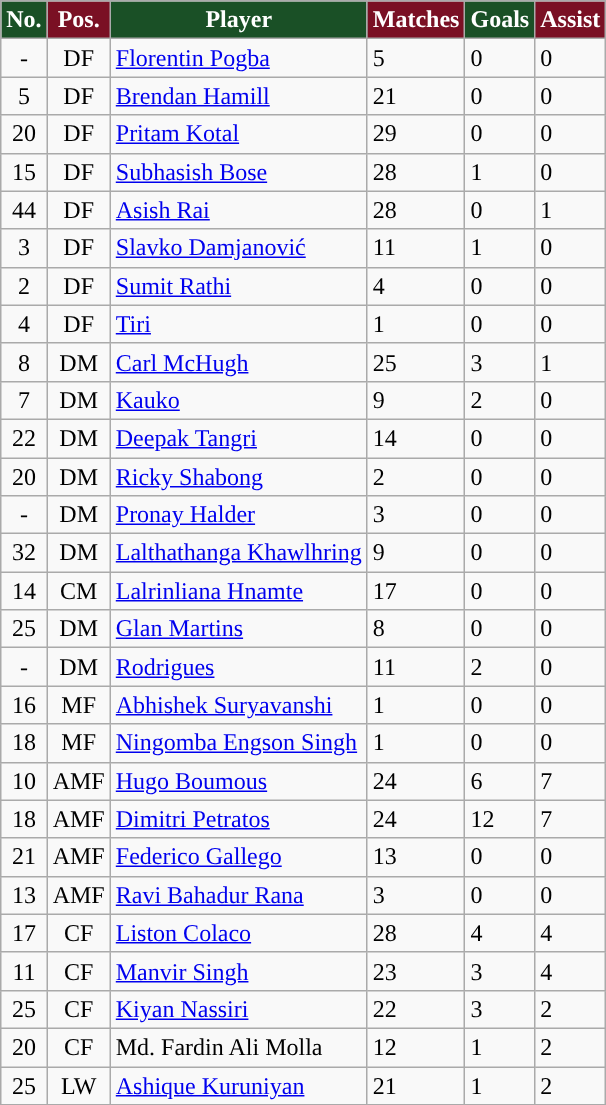<table class="wikitable plainrowheaders sortable">
<tr>
<th style="background:#1A5026; color:#FFFFFF; ">No.</th>
<th style="background:#7A1024; color:#FFFFFF; ">Pos.</th>
<th style="background:#1A5026; color:#FFFFFF; ">Player</th>
<th style="background:#7A1024; color:#FFFFFF; ">Matches</th>
<th style="background:#1A5026; color:#FFFFFF; ">Goals</th>
<th style="background:#7A1024; color:#FFFFFF; ">Assist</th>
</tr>
<tr>
<td align=center>-</td>
<td align=center>DF</td>
<td> <a href='#'>Florentin Pogba</a></td>
<td>5</td>
<td>0</td>
<td>0</td>
</tr>
<tr>
<td align=center>5</td>
<td align=center>DF</td>
<td> <a href='#'>Brendan Hamill</a></td>
<td>21</td>
<td>0</td>
<td>0</td>
</tr>
<tr>
<td align=center>20</td>
<td align=center>DF</td>
<td> <a href='#'>Pritam Kotal </a></td>
<td>29</td>
<td>0</td>
<td>0</td>
</tr>
<tr>
<td align=center>15</td>
<td align=center>DF</td>
<td> <a href='#'>Subhasish Bose </a></td>
<td>28</td>
<td>1</td>
<td>0</td>
</tr>
<tr>
<td align=center>44</td>
<td align=center>DF</td>
<td> <a href='#'>Asish Rai </a></td>
<td>28</td>
<td>0</td>
<td>1</td>
</tr>
<tr>
<td align=center>3</td>
<td align=center>DF</td>
<td> <a href='#'>Slavko Damjanović </a></td>
<td>11</td>
<td>1</td>
<td>0</td>
</tr>
<tr>
<td align=center>2</td>
<td align=center>DF</td>
<td> <a href='#'>Sumit Rathi</a></td>
<td>4</td>
<td>0</td>
<td>0</td>
</tr>
<tr>
<td align=center>4</td>
<td align=center>DF</td>
<td> <a href='#'>Tiri</a></td>
<td>1</td>
<td>0</td>
<td>0</td>
</tr>
<tr>
<td align=center>8</td>
<td align=center>DM</td>
<td> <a href='#'>Carl McHugh</a></td>
<td>25</td>
<td>3</td>
<td>1</td>
</tr>
<tr>
<td align=center>7</td>
<td align=center>DM</td>
<td> <a href='#'>Kauko</a></td>
<td>9</td>
<td>2</td>
<td>0</td>
</tr>
<tr>
<td align=center>22</td>
<td align=center>DM</td>
<td> <a href='#'>Deepak Tangri</a></td>
<td>14</td>
<td>0</td>
<td>0</td>
</tr>
<tr>
<td align=center>20</td>
<td align=center>DM</td>
<td> <a href='#'>Ricky Shabong</a></td>
<td>2</td>
<td>0</td>
<td>0</td>
</tr>
<tr>
<td align=center>-</td>
<td align=center>DM</td>
<td> <a href='#'>Pronay Halder</a></td>
<td>3</td>
<td>0</td>
<td>0</td>
</tr>
<tr>
<td align=center>32</td>
<td align=center>DM</td>
<td> <a href='#'>Lalthathanga Khawlhring</a></td>
<td>9</td>
<td>0</td>
<td>0</td>
</tr>
<tr>
<td align=center>14</td>
<td align=center>CM</td>
<td> <a href='#'>Lalrinliana Hnamte</a></td>
<td>17</td>
<td>0</td>
<td>0</td>
</tr>
<tr>
<td align=center>25</td>
<td align=center>DM</td>
<td> <a href='#'>Glan Martins</a></td>
<td>8</td>
<td>0</td>
<td>0</td>
</tr>
<tr>
<td align=center>-</td>
<td align=center>DM</td>
<td> <a href='#'>Rodrigues</a></td>
<td>11</td>
<td>2</td>
<td>0</td>
</tr>
<tr>
<td align=center>16</td>
<td align=center>MF</td>
<td> <a href='#'>Abhishek Suryavanshi</a></td>
<td>1</td>
<td>0</td>
<td>0</td>
</tr>
<tr>
<td align=center>18</td>
<td align=center>MF</td>
<td> <a href='#'>Ningomba Engson Singh</a></td>
<td>1</td>
<td>0</td>
<td>0</td>
</tr>
<tr>
<td align=center>10</td>
<td align=center>AMF</td>
<td> <a href='#'>Hugo Boumous</a></td>
<td>24</td>
<td>6</td>
<td>7</td>
</tr>
<tr>
<td align=center>18</td>
<td align=center>AMF</td>
<td> <a href='#'>Dimitri Petratos</a></td>
<td>24</td>
<td>12</td>
<td>7</td>
</tr>
<tr>
<td align=center>21</td>
<td align=center>AMF</td>
<td> <a href='#'>Federico Gallego</a></td>
<td>13</td>
<td>0</td>
<td>0</td>
</tr>
<tr>
<td align=center>13</td>
<td align=center>AMF</td>
<td> <a href='#'>Ravi Bahadur Rana</a></td>
<td>3</td>
<td>0</td>
<td>0</td>
</tr>
<tr>
<td align=center>17</td>
<td align=center>CF</td>
<td> <a href='#'>Liston Colaco</a></td>
<td>28</td>
<td>4</td>
<td>4</td>
</tr>
<tr>
<td align=center>11</td>
<td align=center>CF</td>
<td> <a href='#'>Manvir Singh</a></td>
<td>23</td>
<td>3</td>
<td>4</td>
</tr>
<tr>
<td align=center>25</td>
<td align=center>CF</td>
<td> <a href='#'>Kiyan Nassiri</a></td>
<td>22</td>
<td>3</td>
<td>2</td>
</tr>
<tr>
<td align=center>20</td>
<td align=center>CF</td>
<td> Md. Fardin Ali Molla</td>
<td>12</td>
<td>1</td>
<td>2</td>
</tr>
<tr>
<td align=center>25</td>
<td align=center>LW</td>
<td> <a href='#'>Ashique Kuruniyan</a></td>
<td>21</td>
<td>1</td>
<td>2</td>
</tr>
<tr>
</tr>
</table>
